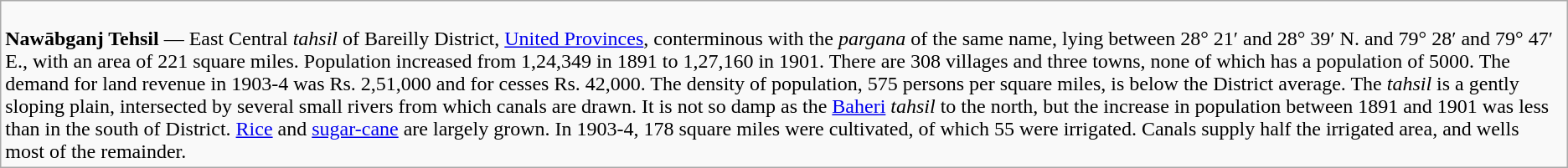<table class="wikitable">
<tr>
<td><br><strong>Nawābganj Tehsil</strong> — East Central <em>tahsil</em> of Bareilly District, <a href='#'>United Provinces</a>, conterminous with the <em>pargana</em> of the same name, lying between 28° 21′ and 28° 39′ N. and 79° 28′ and 79° 47′ E., with an area of 221 square miles. Population increased from 1,24,349 in 1891 to 1,27,160 in 1901. There are 308 villages and three towns, none of which has a population of 5000. The demand for land revenue in 1903-4 was Rs. 2,51,000 and for cesses Rs. 42,000. The density of population, 575 persons per square miles, is below the District average. The <em>tahsil</em> is a gently sloping plain, intersected by several small rivers from which canals are drawn. It is not so damp as the <a href='#'>Baheri</a> <em>tahsil</em> to the north, but the increase in population between 1891 and 1901 was less than in the south of District. <a href='#'>Rice</a> and <a href='#'>sugar-cane</a> are largely grown. In 1903-4, 178 square miles were cultivated, of which 55 were irrigated. Canals supply half the irrigated area, and wells most of the remainder.</td>
</tr>
</table>
